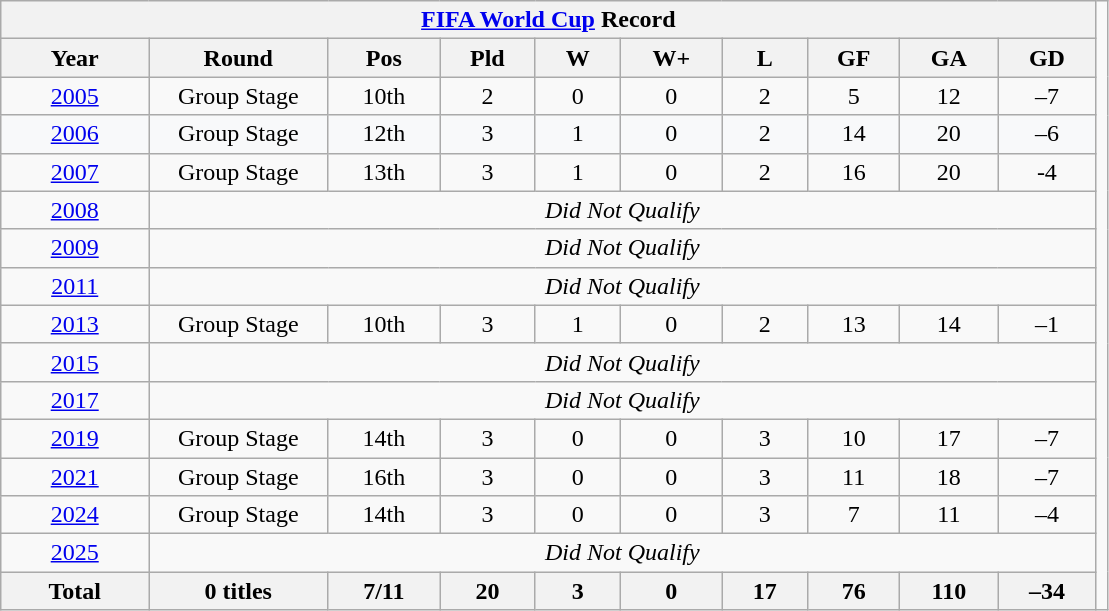<table class="wikitable" style="text-align: center;">
<tr>
<th colspan="10"><a href='#'>FIFA World Cup</a> Record</th>
<td rowspan="16" width="1%"></td>
</tr>
<tr>
<th width="40">Year</th>
<th width="50">Round</th>
<th width="20">Pos</th>
<th width="20">Pld</th>
<th width="20">W</th>
<th width="20">W+</th>
<th width="20">L</th>
<th width="20">GF</th>
<th width="20">GA</th>
<th width="20">GD</th>
</tr>
<tr>
<td> <a href='#'>2005</a></td>
<td>Group Stage</td>
<td>10th</td>
<td>2</td>
<td>0</td>
<td>0</td>
<td>2</td>
<td>5</td>
<td>12</td>
<td>–7</td>
</tr>
<tr bgcolor="#f8f9fa">
<td> <a href='#'>2006</a></td>
<td>Group Stage</td>
<td>12th</td>
<td>3</td>
<td>1</td>
<td>0</td>
<td>2</td>
<td>14</td>
<td>20</td>
<td>–6</td>
</tr>
<tr>
<td> <a href='#'>2007</a></td>
<td>Group Stage</td>
<td>13th</td>
<td>3</td>
<td>1</td>
<td>0</td>
<td>2</td>
<td>16</td>
<td>20</td>
<td>-4</td>
</tr>
<tr>
<td> <a href='#'>2008</a></td>
<td colspan="9"><em>Did Not Qualify</em></td>
</tr>
<tr>
<td> <a href='#'>2009</a></td>
<td colspan="9"><em>Did Not Qualify</em></td>
</tr>
<tr>
<td> <a href='#'>2011</a></td>
<td colspan="9"><em>Did Not Qualify</em></td>
</tr>
<tr>
<td> <a href='#'>2013</a></td>
<td>Group Stage</td>
<td>10th</td>
<td>3</td>
<td>1</td>
<td>0</td>
<td>2</td>
<td>13</td>
<td>14</td>
<td>–1</td>
</tr>
<tr>
<td> <a href='#'>2015</a></td>
<td colspan="9"><em>Did Not Qualify</em></td>
</tr>
<tr>
<td> <a href='#'>2017</a></td>
<td colspan="9"><em>Did Not Qualify</em></td>
</tr>
<tr>
<td> <a href='#'>2019</a></td>
<td>Group Stage</td>
<td>14th</td>
<td>3</td>
<td>0</td>
<td>0</td>
<td>3</td>
<td>10</td>
<td>17</td>
<td>–7</td>
</tr>
<tr>
<td> <a href='#'>2021</a></td>
<td>Group Stage</td>
<td>16th</td>
<td>3</td>
<td>0</td>
<td>0</td>
<td>3</td>
<td>11</td>
<td>18</td>
<td>–7</td>
</tr>
<tr>
<td> <a href='#'>2024</a></td>
<td>Group Stage</td>
<td>14th</td>
<td>3</td>
<td>0</td>
<td>0</td>
<td>3</td>
<td>7</td>
<td>11</td>
<td>–4</td>
</tr>
<tr>
<td> <a href='#'>2025</a></td>
<td colspan="9"><em>Did Not Qualify</em></td>
</tr>
<tr>
<th>Total</th>
<th>0 titles</th>
<th>7/11</th>
<th>20</th>
<th>3</th>
<th>0</th>
<th>17</th>
<th>76</th>
<th>110</th>
<th>–34</th>
</tr>
</table>
